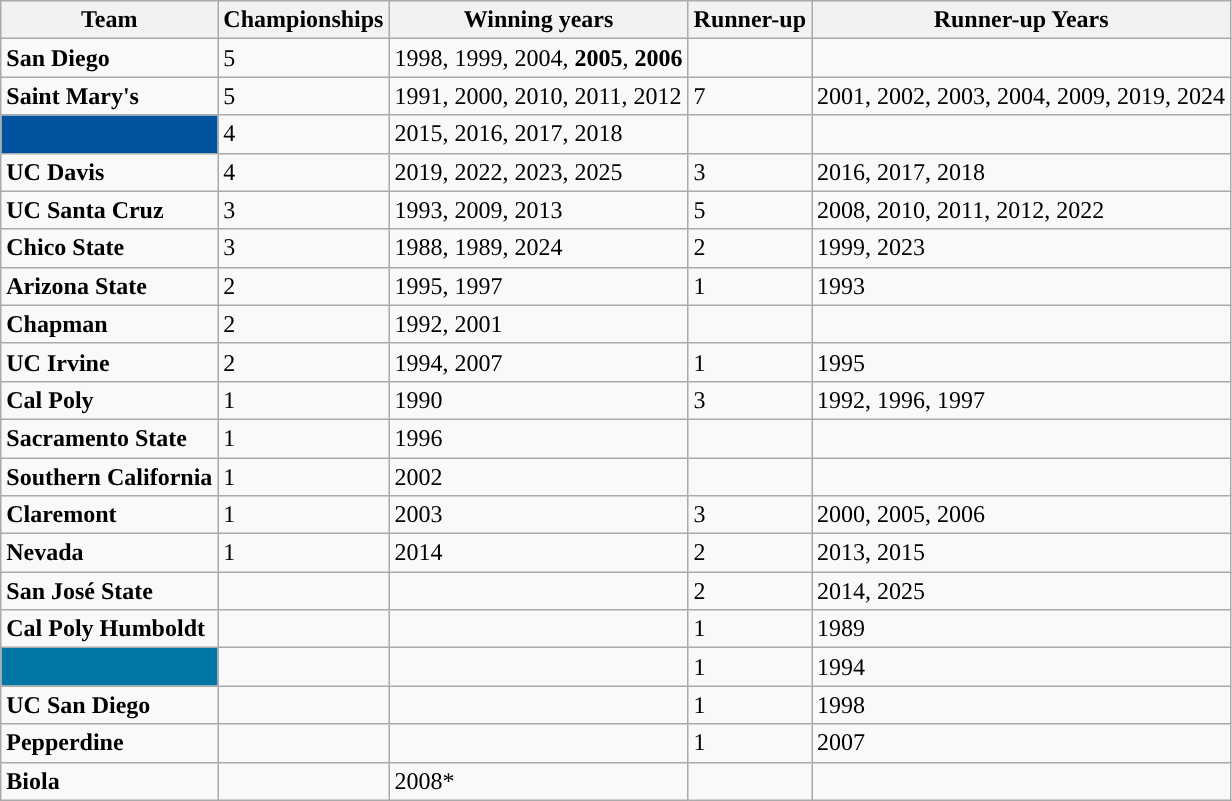<table class="wikitable">
<tr>
<th>Team</th>
<th>Championships</th>
<th>Winning years</th>
<th>Runner-up</th>
<th>Runner-up Years</th>
</tr>
<tr>
<td><strong>San Diego</strong></td>
<td>5</td>
<td>1998, 1999, 2004, <strong>2005</strong>, <strong>2006</strong></td>
<td></td>
<td></td>
</tr>
<tr>
<td><strong>Saint Mary's</strong></td>
<td>5</td>
<td>1991, 2000, 2010, 2011, 2012</td>
<td>7</td>
<td>2001, 2002, 2003, 2004, 2009, 2019, 2024</td>
</tr>
<tr>
<td style="background: #00549F"><strong></strong></td>
<td>4</td>
<td>2015, 2016, 2017, 2018</td>
<td></td>
<td></td>
</tr>
<tr>
<td><strong>UC Davis</strong></td>
<td>4</td>
<td>2019, 2022, 2023, 2025</td>
<td>3</td>
<td>2016, 2017, 2018</td>
</tr>
<tr>
<td><strong>UC Santa Cruz</strong></td>
<td>3</td>
<td>1993, 2009, 2013</td>
<td>5</td>
<td>2008, 2010, 2011, 2012, 2022</td>
</tr>
<tr>
<td><strong>Chico State</strong></td>
<td>3</td>
<td>1988, 1989, 2024</td>
<td>2</td>
<td>1999, 2023</td>
</tr>
<tr>
<td><strong>Arizona State</strong></td>
<td>2</td>
<td>1995, 1997</td>
<td>1</td>
<td>1993</td>
</tr>
<tr>
<td><strong>Chapman</strong></td>
<td>2</td>
<td>1992, 2001</td>
<td></td>
<td></td>
</tr>
<tr>
<td><strong>UC Irvine</strong></td>
<td>2</td>
<td>1994, 2007</td>
<td>1</td>
<td>1995</td>
</tr>
<tr>
<td><strong>Cal Poly</strong></td>
<td>1</td>
<td>1990</td>
<td>3</td>
<td>1992, 1996, 1997</td>
</tr>
<tr>
<td><strong>Sacramento State</strong></td>
<td>1</td>
<td>1996</td>
<td></td>
<td></td>
</tr>
<tr>
<td><strong>Southern California</strong></td>
<td>1</td>
<td>2002</td>
<td></td>
<td></td>
</tr>
<tr>
<td><strong>Claremont</strong></td>
<td>1</td>
<td>2003</td>
<td>3</td>
<td>2000, 2005, 2006</td>
</tr>
<tr>
<td><strong>Nevada</strong></td>
<td>1</td>
<td>2014</td>
<td>2</td>
<td>2013, 2015</td>
</tr>
<tr>
<td><strong>San José State</strong></td>
<td></td>
<td></td>
<td>2</td>
<td>2014, 2025</td>
</tr>
<tr>
<td><strong>Cal Poly Humboldt</strong></td>
<td></td>
<td></td>
<td>1</td>
<td>1989</td>
</tr>
<tr>
<td style="background: #0076A5"><strong></strong></td>
<td></td>
<td></td>
<td>1</td>
<td>1994</td>
</tr>
<tr>
<td><strong>UC San Diego</strong></td>
<td></td>
<td></td>
<td>1</td>
<td>1998</td>
</tr>
<tr>
<td><strong>Pepperdine</strong></td>
<td></td>
<td></td>
<td>1</td>
<td>2007</td>
</tr>
<tr>
<td><strong>Biola</strong></td>
<td></td>
<td>2008*</td>
<td></td>
<td></td>
</tr>
</table>
